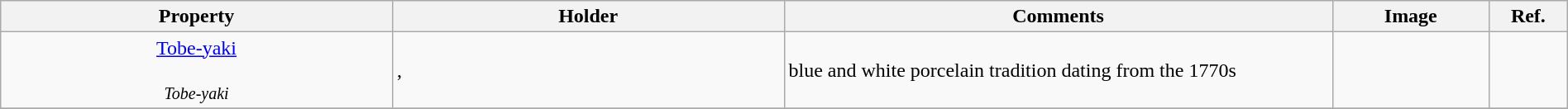<table class="wikitable sortable"  style="width:100%;">
<tr>
<th width="25%" align="left">Property</th>
<th width="25%" align="left">Holder</th>
<th width="35%" align="left" class="unsortable">Comments</th>
<th width="10%" align="left" class="unsortable">Image</th>
<th width="5%" align="left" class="unsortable">Ref.</th>
</tr>
<tr>
<td align="center"><a href='#'>Tobe-yaki</a><br><br><small><em>Tobe-yaki</em></small></td>
<td>, </td>
<td>blue and white porcelain tradition dating from the 1770s</td>
<td></td>
<td></td>
</tr>
<tr>
</tr>
</table>
